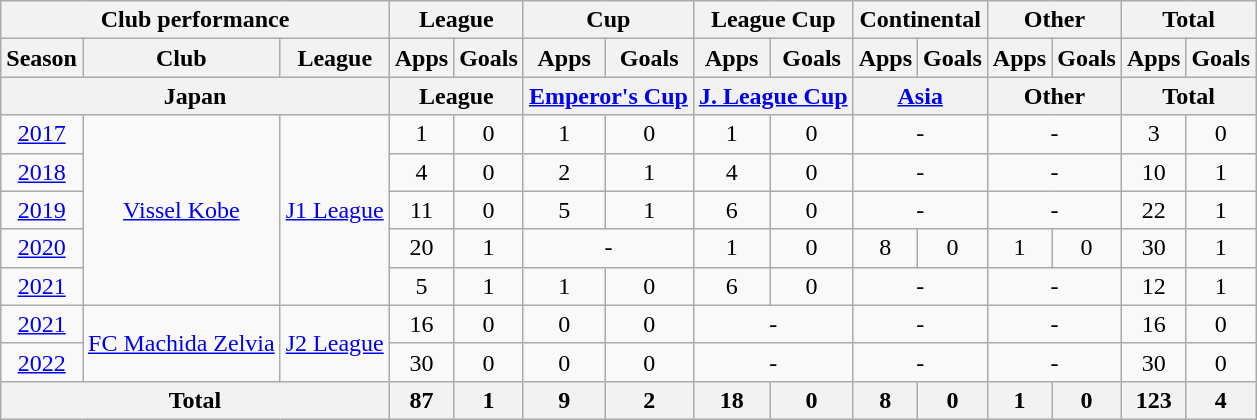<table class="wikitable" style="text-align:center;">
<tr>
<th colspan=3>Club performance</th>
<th colspan=2>League</th>
<th colspan=2>Cup</th>
<th colspan=2>League Cup</th>
<th colspan=2>Continental</th>
<th colspan=2>Other</th>
<th colspan=2>Total</th>
</tr>
<tr>
<th>Season</th>
<th>Club</th>
<th>League</th>
<th>Apps</th>
<th>Goals</th>
<th>Apps</th>
<th>Goals</th>
<th>Apps</th>
<th>Goals</th>
<th>Apps</th>
<th>Goals</th>
<th>Apps</th>
<th>Goals</th>
<th>Apps</th>
<th>Goals</th>
</tr>
<tr>
<th colspan=3>Japan</th>
<th colspan=2>League</th>
<th colspan=2><a href='#'>Emperor's Cup</a></th>
<th colspan=2><a href='#'>J. League Cup</a></th>
<th colspan=2><a href='#'>Asia</a></th>
<th colspan=2>Other</th>
<th colspan=2>Total</th>
</tr>
<tr>
<td><a href='#'>2017</a></td>
<td rowspan="5"><a href='#'>Vissel Kobe</a></td>
<td rowspan="5"><a href='#'>J1 League</a></td>
<td>1</td>
<td>0</td>
<td>1</td>
<td>0</td>
<td>1</td>
<td>0</td>
<td colspan=2>-</td>
<td colspan=2>-</td>
<td>3</td>
<td>0</td>
</tr>
<tr>
<td><a href='#'>2018</a></td>
<td>4</td>
<td>0</td>
<td>2</td>
<td>1</td>
<td>4</td>
<td>0</td>
<td colspan=2>-</td>
<td colspan=2>-</td>
<td>10</td>
<td>1</td>
</tr>
<tr>
<td><a href='#'>2019</a></td>
<td>11</td>
<td>0</td>
<td>5</td>
<td>1</td>
<td>6</td>
<td>0</td>
<td colspan=2>-</td>
<td colspan=2>-</td>
<td>22</td>
<td>1</td>
</tr>
<tr>
<td><a href='#'>2020</a></td>
<td>20</td>
<td>1</td>
<td colspan=2>-</td>
<td>1</td>
<td>0</td>
<td>8</td>
<td>0</td>
<td>1</td>
<td>0</td>
<td>30</td>
<td>1</td>
</tr>
<tr>
<td><a href='#'>2021</a></td>
<td>5</td>
<td>1</td>
<td>1</td>
<td>0</td>
<td>6</td>
<td>0</td>
<td colspan=2>-</td>
<td colspan=2>-</td>
<td>12</td>
<td>1</td>
</tr>
<tr>
<td><a href='#'>2021</a></td>
<td rowspan="2"><a href='#'>FC Machida Zelvia</a></td>
<td rowspan="2"><a href='#'>J2 League</a></td>
<td>16</td>
<td>0</td>
<td>0</td>
<td>0</td>
<td colspan=2>-</td>
<td colspan=2>-</td>
<td colspan=2>-</td>
<td>16</td>
<td>0</td>
</tr>
<tr>
<td><a href='#'>2022</a></td>
<td>30</td>
<td>0</td>
<td>0</td>
<td>0</td>
<td colspan=2>-</td>
<td colspan=2>-</td>
<td colspan=2>-</td>
<td>30</td>
<td>0</td>
</tr>
<tr>
<th colspan=3>Total</th>
<th>87</th>
<th>1</th>
<th>9</th>
<th>2</th>
<th>18</th>
<th>0</th>
<th>8</th>
<th>0</th>
<th>1</th>
<th>0</th>
<th>123</th>
<th>4</th>
</tr>
</table>
